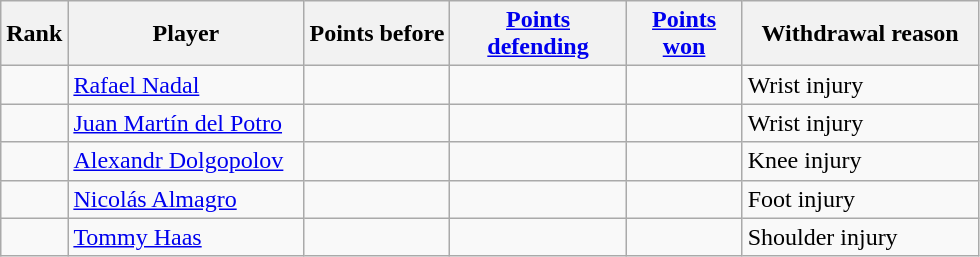<table class="wikitable sortable">
<tr>
<th style="width:30px;">Rank</th>
<th style="width:150px;">Player</th>
<th style="width:90px;">Points before</th>
<th style="width:110px;"><a href='#'>Points defending</a></th>
<th style="width:70px;"><a href='#'>Points won</a></th>
<th style="width:150px;">Withdrawal reason</th>
</tr>
<tr>
<td></td>
<td> <a href='#'>Rafael Nadal</a></td>
<td></td>
<td></td>
<td></td>
<td>Wrist injury</td>
</tr>
<tr>
<td></td>
<td> <a href='#'>Juan Martín del Potro</a></td>
<td></td>
<td></td>
<td></td>
<td>Wrist injury</td>
</tr>
<tr>
<td></td>
<td> <a href='#'>Alexandr Dolgopolov</a></td>
<td></td>
<td></td>
<td></td>
<td>Knee injury</td>
</tr>
<tr>
<td></td>
<td> <a href='#'>Nicolás Almagro</a></td>
<td></td>
<td></td>
<td></td>
<td>Foot injury</td>
</tr>
<tr>
<td></td>
<td> <a href='#'>Tommy Haas</a></td>
<td></td>
<td></td>
<td></td>
<td>Shoulder injury</td>
</tr>
</table>
